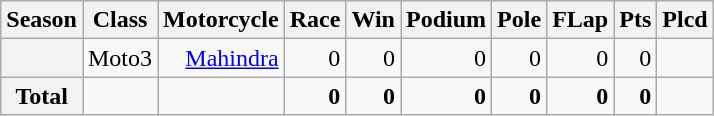<table class="wikitable">
<tr>
<th>Season</th>
<th>Class</th>
<th>Motorcycle</th>
<th>Race</th>
<th>Win</th>
<th>Podium</th>
<th>Pole</th>
<th>FLap</th>
<th>Pts</th>
<th>Plcd</th>
</tr>
<tr align="right">
<th></th>
<td>Moto3</td>
<td><a href='#'>Mahindra</a></td>
<td>0</td>
<td>0</td>
<td>0</td>
<td>0</td>
<td>0</td>
<td>0</td>
<td></td>
</tr>
<tr align="right">
<th>Total</th>
<td></td>
<td></td>
<td><strong>0</strong></td>
<td><strong>0</strong></td>
<td><strong>0</strong></td>
<td><strong>0</strong></td>
<td><strong>0</strong></td>
<td><strong>0</strong></td>
<td></td>
</tr>
</table>
